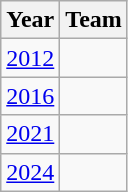<table class="wikitable">
<tr>
<th>Year</th>
<th>Team</th>
</tr>
<tr>
<td><a href='#'>2012</a></td>
<td></td>
</tr>
<tr>
<td><a href='#'>2016</a></td>
<td></td>
</tr>
<tr>
<td><a href='#'>2021</a></td>
<td></td>
</tr>
<tr>
<td><a href='#'>2024</a></td>
<td></td>
</tr>
</table>
